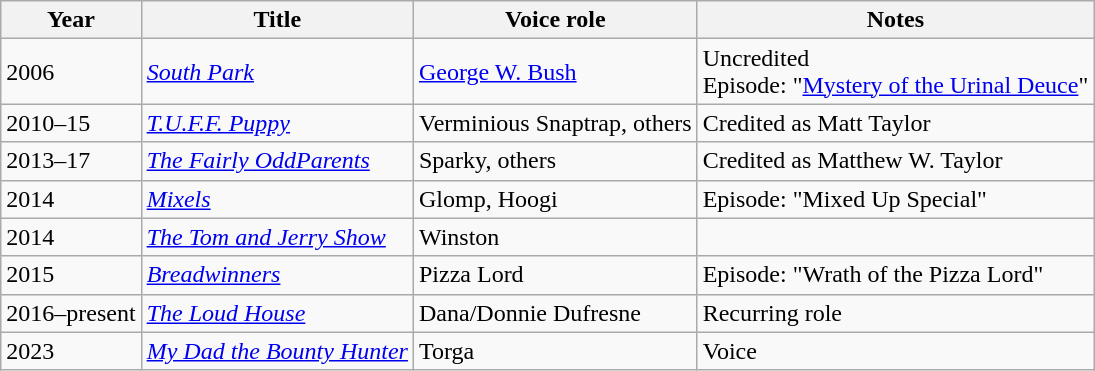<table class="wikitable">
<tr>
<th>Year</th>
<th>Title</th>
<th>Voice role</th>
<th>Notes</th>
</tr>
<tr>
<td>2006</td>
<td><em><a href='#'>South Park</a></em></td>
<td><a href='#'>George W. Bush</a></td>
<td>Uncredited<br>Episode: "<a href='#'>Mystery of the Urinal Deuce</a>"</td>
</tr>
<tr>
<td>2010–15</td>
<td><em><a href='#'>T.U.F.F. Puppy</a></em></td>
<td>Verminious Snaptrap, others</td>
<td>Credited as Matt Taylor</td>
</tr>
<tr>
<td>2013–17</td>
<td><em><a href='#'>The Fairly OddParents</a></em></td>
<td>Sparky, others</td>
<td>Credited as Matthew W. Taylor</td>
</tr>
<tr>
<td>2014</td>
<td><em><a href='#'>Mixels</a></em></td>
<td>Glomp, Hoogi</td>
<td>Episode: "Mixed Up Special"</td>
</tr>
<tr>
<td>2014</td>
<td><em><a href='#'>The Tom and Jerry Show</a></em></td>
<td>Winston</td>
<td></td>
</tr>
<tr>
<td>2015</td>
<td><em><a href='#'>Breadwinners</a></em></td>
<td>Pizza Lord</td>
<td>Episode: "Wrath of the Pizza Lord"</td>
</tr>
<tr>
<td>2016–present</td>
<td><em><a href='#'>The Loud House</a></em></td>
<td>Dana/Donnie Dufresne</td>
<td>Recurring role</td>
</tr>
<tr>
<td>2023</td>
<td><em><a href='#'>My Dad the Bounty Hunter</a></em></td>
<td>Torga</td>
<td>Voice</td>
</tr>
</table>
